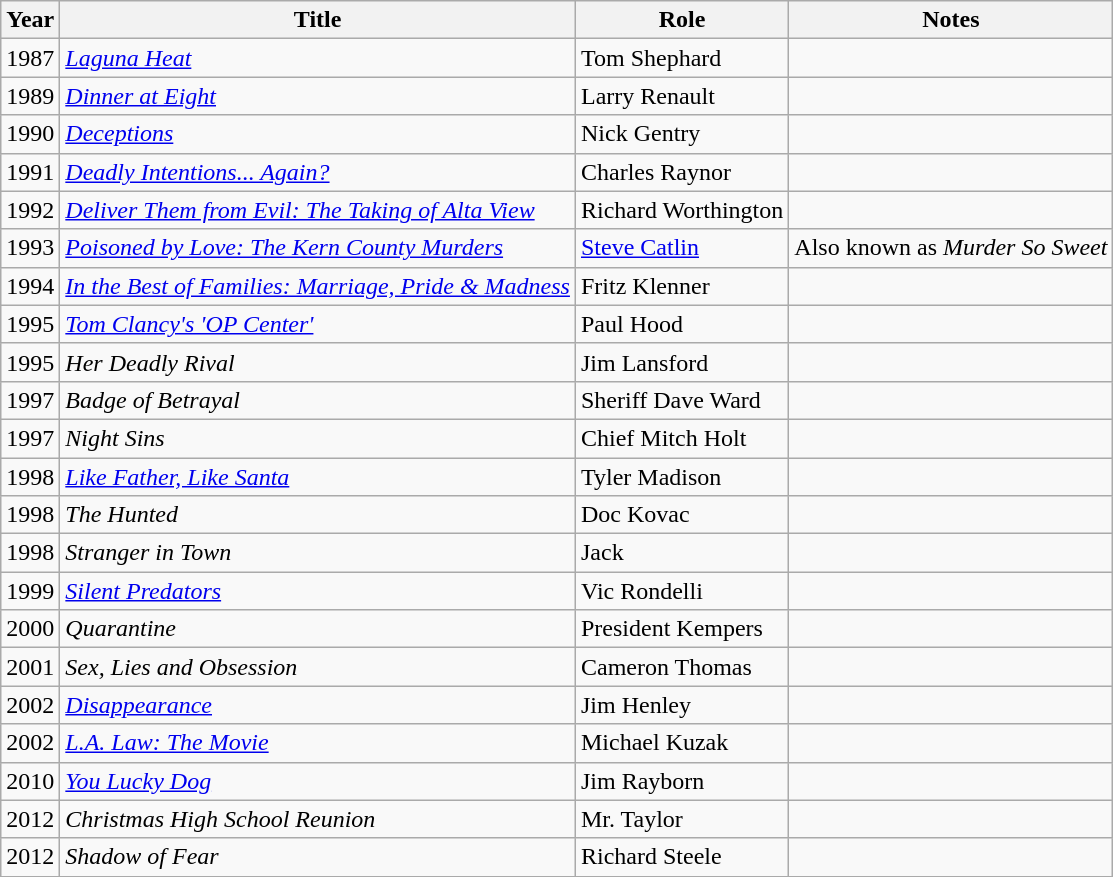<table class="wikitable">
<tr>
<th>Year</th>
<th>Title</th>
<th>Role</th>
<th>Notes</th>
</tr>
<tr>
<td>1987</td>
<td><em><a href='#'>Laguna Heat</a></em></td>
<td>Tom Shephard</td>
<td></td>
</tr>
<tr>
<td>1989</td>
<td><em><a href='#'>Dinner at Eight</a></em></td>
<td>Larry Renault</td>
<td></td>
</tr>
<tr>
<td>1990</td>
<td><em><a href='#'>Deceptions</a></em></td>
<td>Nick Gentry</td>
<td></td>
</tr>
<tr>
<td>1991</td>
<td><em><a href='#'>Deadly Intentions... Again?</a></em></td>
<td>Charles Raynor</td>
<td></td>
</tr>
<tr>
<td>1992</td>
<td><em><a href='#'>Deliver Them from Evil: The Taking of Alta View</a></em></td>
<td>Richard Worthington</td>
<td></td>
</tr>
<tr>
<td>1993</td>
<td><em><a href='#'>Poisoned by Love: The Kern County Murders</a></em></td>
<td><a href='#'>Steve Catlin</a></td>
<td>Also known as <em>Murder So Sweet</em></td>
</tr>
<tr>
<td>1994</td>
<td><em><a href='#'>In the Best of Families: Marriage, Pride & Madness</a></em></td>
<td>Fritz Klenner</td>
<td></td>
</tr>
<tr>
<td>1995</td>
<td><em><a href='#'>Tom Clancy's 'OP Center'</a></em></td>
<td>Paul Hood</td>
<td></td>
</tr>
<tr>
<td>1995</td>
<td><em>Her Deadly Rival</em></td>
<td>Jim Lansford</td>
<td></td>
</tr>
<tr>
<td>1997</td>
<td><em>Badge of Betrayal</em></td>
<td>Sheriff Dave Ward</td>
<td></td>
</tr>
<tr>
<td>1997</td>
<td><em>Night Sins</em></td>
<td>Chief Mitch Holt</td>
<td></td>
</tr>
<tr>
<td>1998</td>
<td><em><a href='#'>Like Father, Like Santa</a></em></td>
<td>Tyler Madison</td>
<td></td>
</tr>
<tr>
<td>1998</td>
<td><em>The Hunted</em></td>
<td>Doc Kovac</td>
<td></td>
</tr>
<tr>
<td>1998</td>
<td><em>Stranger in Town</em></td>
<td>Jack</td>
<td></td>
</tr>
<tr>
<td>1999</td>
<td><em><a href='#'>Silent Predators</a></em></td>
<td>Vic Rondelli</td>
<td></td>
</tr>
<tr>
<td>2000</td>
<td><em>Quarantine</em></td>
<td>President Kempers</td>
<td></td>
</tr>
<tr>
<td>2001</td>
<td><em>Sex, Lies and Obsession</em></td>
<td>Cameron Thomas</td>
<td></td>
</tr>
<tr>
<td>2002</td>
<td><em><a href='#'>Disappearance</a></em></td>
<td>Jim Henley</td>
<td></td>
</tr>
<tr>
<td>2002</td>
<td><em><a href='#'>L.A. Law: The Movie</a></em></td>
<td>Michael Kuzak</td>
<td></td>
</tr>
<tr>
<td>2010</td>
<td><em><a href='#'>You Lucky Dog</a></em></td>
<td>Jim Rayborn</td>
<td></td>
</tr>
<tr>
<td>2012</td>
<td><em>Christmas High School Reunion</em></td>
<td>Mr. Taylor</td>
<td></td>
</tr>
<tr>
<td>2012</td>
<td><em>Shadow of Fear</em></td>
<td>Richard Steele</td>
<td></td>
</tr>
<tr>
</tr>
</table>
